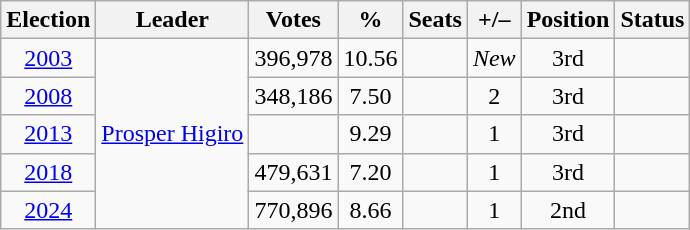<table class="wikitable" style="text-align:center">
<tr>
<th>Election</th>
<th>Leader</th>
<th>Votes</th>
<th>%</th>
<th>Seats</th>
<th>+/–</th>
<th>Position</th>
<th>Status</th>
</tr>
<tr>
<td><a href='#'>2003</a></td>
<td rowspan="5"><a href='#'>Prosper Higiro</a></td>
<td>396,978</td>
<td>10.56</td>
<td></td>
<td><em>New</em></td>
<td>3rd</td>
<td></td>
</tr>
<tr>
<td><a href='#'>2008</a></td>
<td>348,186</td>
<td>7.50</td>
<td></td>
<td> 2</td>
<td> 3rd</td>
<td></td>
</tr>
<tr>
<td><a href='#'>2013</a></td>
<td></td>
<td>9.29</td>
<td></td>
<td> 1</td>
<td> 3rd</td>
<td></td>
</tr>
<tr>
<td><a href='#'>2018</a></td>
<td>479,631</td>
<td>7.20</td>
<td></td>
<td> 1</td>
<td> 3rd</td>
<td></td>
</tr>
<tr>
<td><a href='#'>2024</a></td>
<td>770,896</td>
<td>8.66</td>
<td></td>
<td> 1</td>
<td> 2nd</td>
<td></td>
</tr>
</table>
